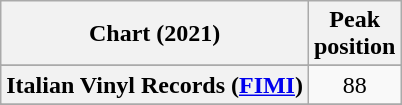<table class="wikitable plainrowheaders sortable">
<tr>
<th>Chart (2021)</th>
<th>Peak<br>position</th>
</tr>
<tr>
</tr>
<tr>
<th scope="row">Italian Vinyl Records (<a href='#'>FIMI</a>)</th>
<td style="text-align:center;">88</td>
</tr>
<tr>
</tr>
<tr>
</tr>
<tr>
</tr>
<tr>
</tr>
</table>
